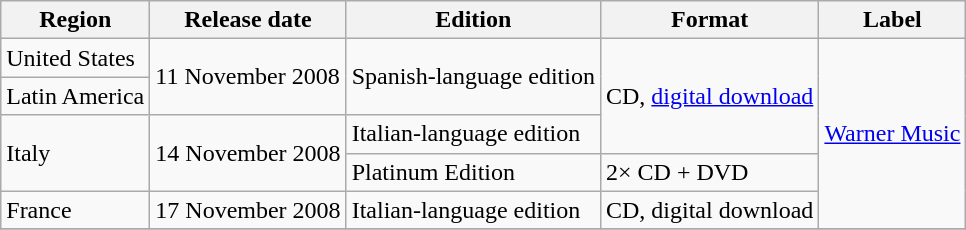<table class="wikitable">
<tr>
<th>Region</th>
<th>Release date</th>
<th>Edition</th>
<th>Format</th>
<th>Label</th>
</tr>
<tr>
<td>United States</td>
<td rowspan="2">11 November 2008</td>
<td rowspan="2">Spanish-language edition</td>
<td rowspan="3">CD, <a href='#'>digital download</a></td>
<td rowspan="5"><a href='#'>Warner Music</a></td>
</tr>
<tr>
<td>Latin America</td>
</tr>
<tr>
<td rowspan="2">Italy</td>
<td rowspan="2">14 November 2008</td>
<td>Italian-language edition</td>
</tr>
<tr>
<td>Platinum Edition</td>
<td>2× CD + DVD</td>
</tr>
<tr>
<td>France</td>
<td>17 November 2008</td>
<td>Italian-language edition</td>
<td>CD, digital download</td>
</tr>
<tr>
</tr>
</table>
